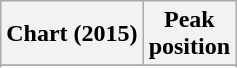<table class="wikitable plainrowheaders">
<tr>
<th scope="col">Chart (2015)</th>
<th scope="col">Peak<br>position</th>
</tr>
<tr>
</tr>
<tr>
</tr>
</table>
